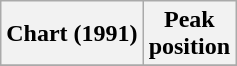<table class="wikitable">
<tr>
<th>Chart (1991)</th>
<th>Peak <br>position</th>
</tr>
<tr>
</tr>
</table>
